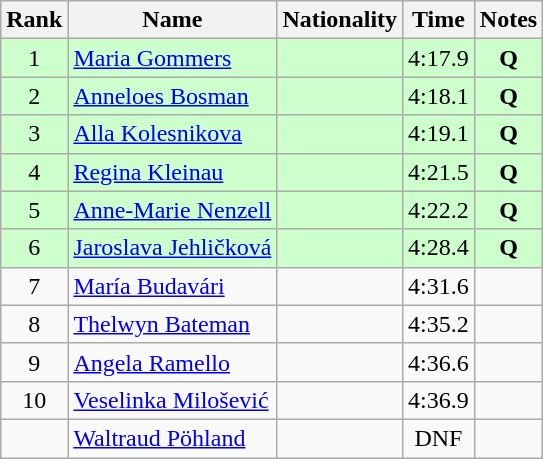<table class="wikitable sortable" style="text-align:center">
<tr>
<th>Rank</th>
<th>Name</th>
<th>Nationality</th>
<th>Time</th>
<th>Notes</th>
</tr>
<tr bgcolor=ccffcc>
<td>1</td>
<td align=left><a href='#'>Maria Gommers</a></td>
<td align=left></td>
<td>4:17.9</td>
<td><strong>Q</strong></td>
</tr>
<tr bgcolor=ccffcc>
<td>2</td>
<td align=left><a href='#'>Anneloes Bosman</a></td>
<td align=left></td>
<td>4:18.1</td>
<td><strong>Q</strong></td>
</tr>
<tr bgcolor=ccffcc>
<td>3</td>
<td align=left><a href='#'>Alla Kolesnikova</a></td>
<td align=left></td>
<td>4:19.1</td>
<td><strong>Q</strong></td>
</tr>
<tr bgcolor=ccffcc>
<td>4</td>
<td align=left><a href='#'>Regina Kleinau</a></td>
<td align=left></td>
<td>4:21.5</td>
<td><strong>Q</strong></td>
</tr>
<tr bgcolor=ccffcc>
<td>5</td>
<td align=left><a href='#'>Anne-Marie Nenzell</a></td>
<td align=left></td>
<td>4:22.2</td>
<td><strong>Q</strong></td>
</tr>
<tr bgcolor=ccffcc>
<td>6</td>
<td align=left><a href='#'>Jaroslava Jehličková</a></td>
<td align=left></td>
<td>4:28.4</td>
<td><strong>Q</strong></td>
</tr>
<tr>
<td>7</td>
<td align=left><a href='#'>María Budavári</a></td>
<td align=left></td>
<td>4:31.6</td>
<td></td>
</tr>
<tr>
<td>8</td>
<td align=left><a href='#'>Thelwyn Bateman</a></td>
<td align=left></td>
<td>4:35.2</td>
<td></td>
</tr>
<tr>
<td>9</td>
<td align=left><a href='#'>Angela Ramello</a></td>
<td align=left></td>
<td>4:36.6</td>
<td></td>
</tr>
<tr>
<td>10</td>
<td align=left><a href='#'>Veselinka Milošević</a></td>
<td align=left></td>
<td>4:36.9</td>
<td></td>
</tr>
<tr>
<td></td>
<td align=left><a href='#'>Waltraud Pöhland</a></td>
<td align=left></td>
<td>DNF</td>
<td></td>
</tr>
</table>
